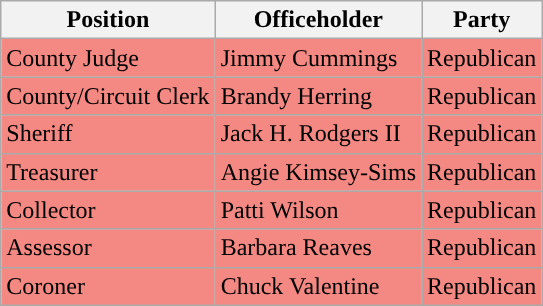<table class="wikitable">
<tr>
<th>Position</th>
<th>Officeholder</th>
<th>Party</th>
</tr>
<tr style="background-color:#F48882;">
<td>County Judge</td>
<td>Jimmy Cummings</td>
<td>Republican</td>
</tr>
<tr style="background-color:#F48882;">
<td>County/Circuit Clerk</td>
<td>Brandy Herring</td>
<td>Republican</td>
</tr>
<tr style="background-color:#F48882;">
<td>Sheriff</td>
<td>Jack H. Rodgers II</td>
<td>Republican</td>
</tr>
<tr style="background-color:#F48882;">
<td>Treasurer</td>
<td>Angie Kimsey-Sims</td>
<td>Republican</td>
</tr>
<tr style="background-color:#F48882;">
<td>Collector</td>
<td>Patti Wilson</td>
<td>Republican</td>
</tr>
<tr style="background-color:#F48882;">
<td>Assessor</td>
<td>Barbara Reaves</td>
<td>Republican</td>
</tr>
<tr style="background-color:#F48882;">
<td>Coroner</td>
<td>Chuck Valentine</td>
<td>Republican</td>
</tr>
</table>
